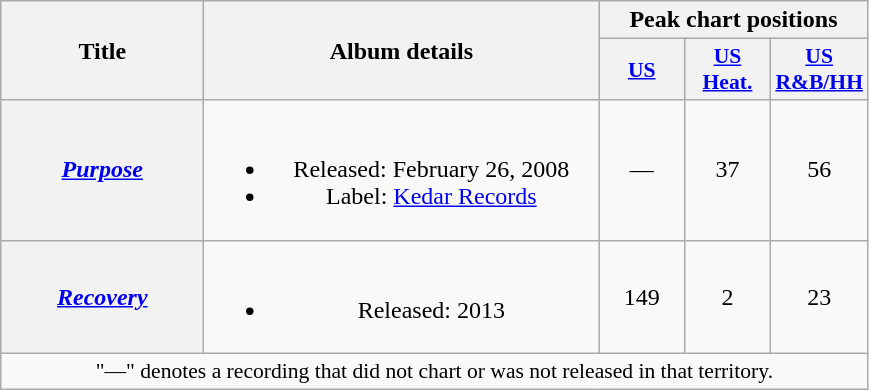<table class="wikitable plainrowheaders" style="text-align:center;" border="1">
<tr>
<th scope="col" rowspan="2" style="width:8em;">Title</th>
<th scope="col" rowspan="2" style="width:16em;">Album details</th>
<th scope="col" colspan="3">Peak chart positions</th>
</tr>
<tr>
<th scope="col" style="width:3.5em; font-size:90%;"><a href='#'>US</a></th>
<th scope="col" style="width:3.5em; font-size:90%;"><a href='#'>US<br>Heat.</a></th>
<th scope="col" style="width:3.5em; font-size:90%;"><a href='#'>US<br>R&B/HH</a></th>
</tr>
<tr>
<th scope="row"><em><a href='#'>Purpose</a></em></th>
<td><br><ul><li>Released: February 26, 2008</li><li>Label: <a href='#'>Kedar Records</a></li></ul></td>
<td>—</td>
<td>37</td>
<td>56</td>
</tr>
<tr>
<th scope="row"><em><a href='#'>Recovery</a></em></th>
<td><br><ul><li>Released: 2013</li></ul></td>
<td>149</td>
<td>2</td>
<td>23</td>
</tr>
<tr>
<td colspan="7" style="font-size:90%">"—" denotes a recording that did not chart or was not released in that territory.</td>
</tr>
</table>
